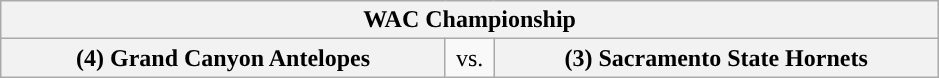<table class="wikitable">
<tr>
<th style="width: 604px;" colspan=3>WAC Championship</th>
</tr>
<tr>
<th style="width: 289px; ">(4) Grand Canyon Antelopes</th>
<td style="width: 25px; text-align:center">vs.</td>
<th style="width: 289px; ">(3) Sacramento State Hornets</th>
</tr>
</table>
